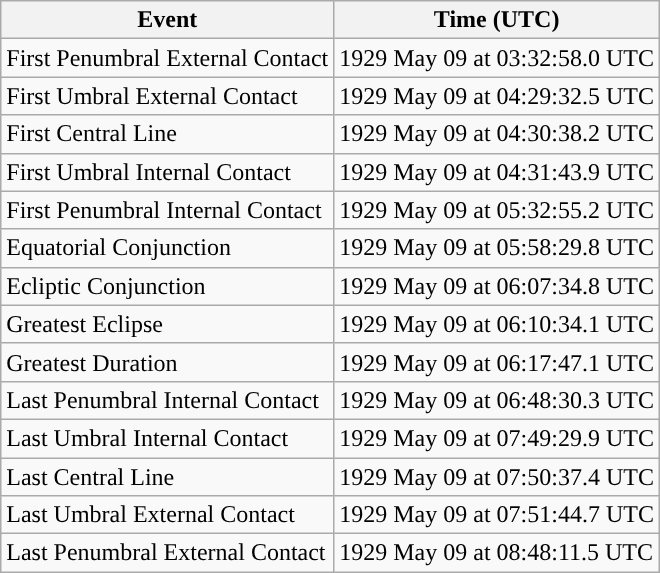<table class="wikitable">
<tr>
<th>Event</th>
<th>Time (UTC)</th>
</tr>
<tr>
<td>First Penumbral External Contact</td>
<td>1929 May 09 at 03:32:58.0 UTC</td>
</tr>
<tr>
<td>First Umbral External Contact</td>
<td>1929 May 09 at 04:29:32.5 UTC</td>
</tr>
<tr>
<td>First Central Line</td>
<td>1929 May 09 at 04:30:38.2 UTC</td>
</tr>
<tr>
<td>First Umbral Internal Contact</td>
<td>1929 May 09 at 04:31:43.9 UTC</td>
</tr>
<tr>
<td>First Penumbral Internal Contact</td>
<td>1929 May 09 at 05:32:55.2 UTC</td>
</tr>
<tr>
<td>Equatorial Conjunction</td>
<td>1929 May 09 at 05:58:29.8 UTC</td>
</tr>
<tr>
<td>Ecliptic Conjunction</td>
<td>1929 May 09 at 06:07:34.8 UTC</td>
</tr>
<tr>
<td>Greatest Eclipse</td>
<td>1929 May 09 at 06:10:34.1 UTC</td>
</tr>
<tr>
<td>Greatest Duration</td>
<td>1929 May 09 at 06:17:47.1 UTC</td>
</tr>
<tr>
<td>Last Penumbral Internal Contact</td>
<td>1929 May 09 at 06:48:30.3 UTC</td>
</tr>
<tr>
<td>Last Umbral Internal Contact</td>
<td>1929 May 09 at 07:49:29.9 UTC</td>
</tr>
<tr>
<td>Last Central Line</td>
<td>1929 May 09 at 07:50:37.4 UTC</td>
</tr>
<tr>
<td>Last Umbral External Contact</td>
<td>1929 May 09 at 07:51:44.7 UTC</td>
</tr>
<tr>
<td>Last Penumbral External Contact</td>
<td>1929 May 09 at 08:48:11.5 UTC</td>
</tr>
</table>
